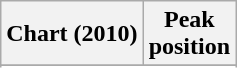<table class="wikitable sortable plainrowheaders" style="text-align:center">
<tr>
<th scope="col">Chart (2010)</th>
<th scope="col">Peak<br> position</th>
</tr>
<tr>
</tr>
<tr>
</tr>
<tr>
</tr>
<tr>
</tr>
</table>
